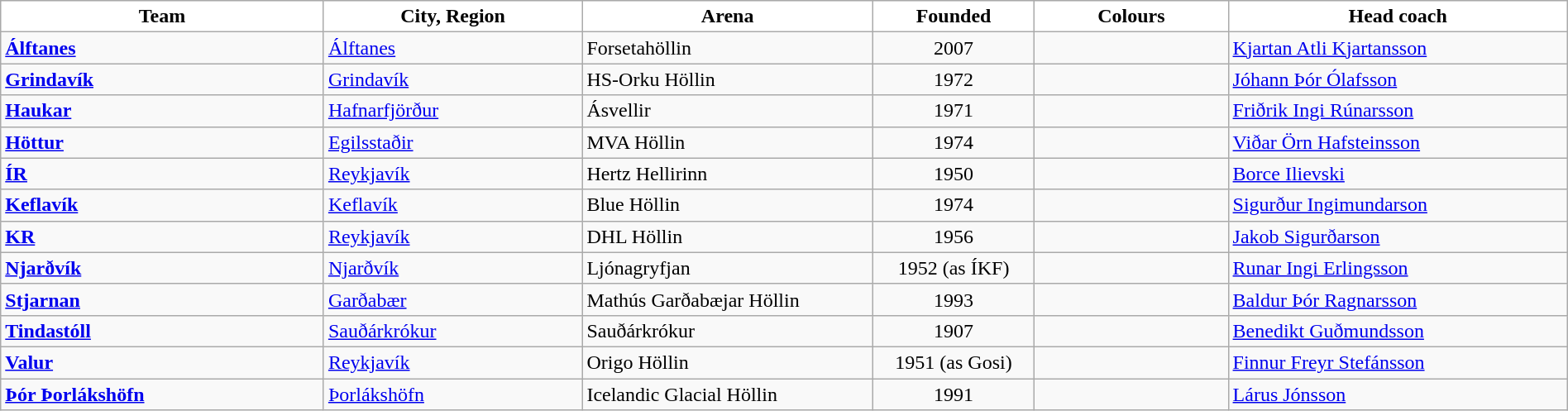<table class="wikitable" style="width:100%; text-align:left">
<tr>
<th style="background:white; width:20%">Team</th>
<th style="background:white; width:16%">City, Region</th>
<th style="background:white; width:18%">Arena</th>
<th style="background:white; width:10%">Founded</th>
<th style="background:white; width:12%">Colours</th>
<th style="background:white; width:21%">Head coach</th>
</tr>
<tr>
<td><strong><a href='#'>Álftanes</a> </strong></td>
<td><a href='#'>Álftanes</a></td>
<td>Forsetahöllin</td>
<td align="center">2007</td>
<td> </td>
<td> <a href='#'>Kjartan Atli Kjartansson</a></td>
</tr>
<tr>
<td><strong><a href='#'>Grindavík</a></strong></td>
<td><a href='#'>Grindavík</a></td>
<td>HS-Orku Höllin</td>
<td align="center">1972</td>
<td>  </td>
<td> <a href='#'>Jóhann Þór Ólafsson</a></td>
</tr>
<tr>
<td><strong><a href='#'>Haukar</a> </strong></td>
<td><a href='#'>Hafnarfjörður</a></td>
<td>Ásvellir</td>
<td align="center">1971</td>
<td> </td>
<td> <a href='#'>Friðrik Ingi Rúnarsson</a></td>
</tr>
<tr>
<td><strong><a href='#'>Höttur</a> </strong></td>
<td><a href='#'>Egilsstaðir</a></td>
<td>MVA Höllin</td>
<td align="center">1974</td>
<td>  </td>
<td> <a href='#'>Viðar Örn Hafsteinsson</a></td>
</tr>
<tr>
<td><strong><a href='#'>ÍR</a></strong></td>
<td><a href='#'>Reykjavík</a></td>
<td>Hertz Hellirinn</td>
<td align=center>1950</td>
<td> </td>
<td> <a href='#'>Borce Ilievski</a></td>
</tr>
<tr>
<td><strong><a href='#'>Keflavík</a></strong></td>
<td><a href='#'>Keflavík</a></td>
<td>Blue Höllin</td>
<td align=center>1974</td>
<td> </td>
<td> <a href='#'>Sigurður Ingimundarson</a></td>
</tr>
<tr>
<td><strong><a href='#'>KR</a></strong></td>
<td><a href='#'>Reykjavík</a></td>
<td>DHL Höllin</td>
<td align=center>1956</td>
<td> </td>
<td> <a href='#'>Jakob Sigurðarson</a></td>
</tr>
<tr>
<td><strong><a href='#'>Njarðvík</a></strong></td>
<td><a href='#'>Njarðvík</a></td>
<td>Ljónagryfjan</td>
<td align=center>1952 (as ÍKF)</td>
<td> </td>
<td> <a href='#'>Runar Ingi Erlingsson</a></td>
</tr>
<tr>
<td><strong><a href='#'>Stjarnan</a></strong></td>
<td><a href='#'>Garðabær</a></td>
<td>Mathús Garðabæjar Höllin</td>
<td align=center>1993</td>
<td> </td>
<td> <a href='#'>Baldur Þór Ragnarsson</a></td>
</tr>
<tr>
<td><strong><a href='#'>Tindastóll</a></strong></td>
<td><a href='#'>Sauðárkrókur</a></td>
<td>Sauðárkrókur</td>
<td align="center">1907</td>
<td>  </td>
<td> <a href='#'>Benedikt Guðmundsson</a></td>
</tr>
<tr>
<td><strong><a href='#'>Valur</a> </strong></td>
<td><a href='#'>Reykjavík</a></td>
<td>Origo Höllin</td>
<td align="center">1951 (as Gosi)</td>
<td>  </td>
<td> <a href='#'>Finnur Freyr Stefánsson</a></td>
</tr>
<tr>
<td><strong><a href='#'>Þór Þorlákshöfn</a> </strong></td>
<td><a href='#'>Þorlákshöfn</a></td>
<td>Icelandic Glacial Höllin</td>
<td align="center">1991</td>
<td>  </td>
<td> <a href='#'>Lárus Jónsson</a></td>
</tr>
</table>
